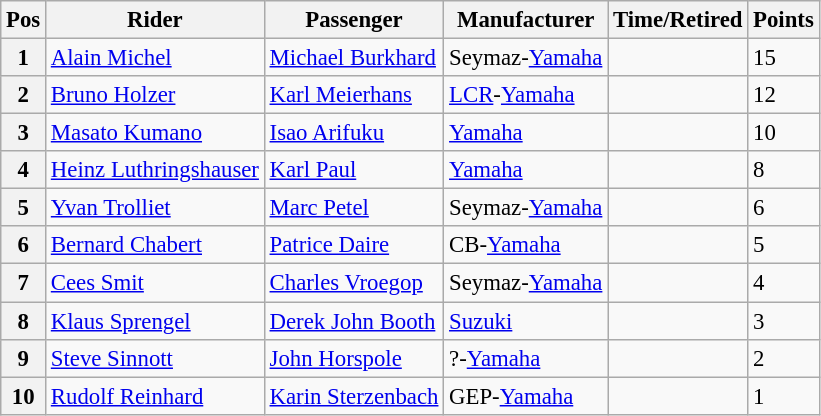<table class="wikitable" style="font-size: 95%;">
<tr>
<th>Pos</th>
<th>Rider</th>
<th>Passenger</th>
<th>Manufacturer</th>
<th>Time/Retired</th>
<th>Points</th>
</tr>
<tr>
<th>1</th>
<td> <a href='#'>Alain Michel</a></td>
<td> <a href='#'>Michael Burkhard</a></td>
<td>Seymaz-<a href='#'>Yamaha</a></td>
<td></td>
<td>15</td>
</tr>
<tr>
<th>2</th>
<td> <a href='#'>Bruno Holzer</a></td>
<td> <a href='#'>Karl Meierhans</a></td>
<td><a href='#'>LCR</a>-<a href='#'>Yamaha</a></td>
<td></td>
<td>12</td>
</tr>
<tr>
<th>3</th>
<td> <a href='#'>Masato Kumano</a></td>
<td> <a href='#'>Isao Arifuku</a></td>
<td><a href='#'>Yamaha</a></td>
<td></td>
<td>10</td>
</tr>
<tr>
<th>4</th>
<td> <a href='#'>Heinz Luthringshauser</a></td>
<td> <a href='#'>Karl Paul</a></td>
<td><a href='#'>Yamaha</a></td>
<td></td>
<td>8</td>
</tr>
<tr>
<th>5</th>
<td> <a href='#'>Yvan Trolliet</a></td>
<td> <a href='#'>Marc Petel</a></td>
<td>Seymaz-<a href='#'>Yamaha</a></td>
<td></td>
<td>6</td>
</tr>
<tr>
<th>6</th>
<td> <a href='#'>Bernard Chabert</a></td>
<td> <a href='#'>Patrice Daire</a></td>
<td>CB-<a href='#'>Yamaha</a></td>
<td></td>
<td>5</td>
</tr>
<tr>
<th>7</th>
<td> <a href='#'>Cees Smit</a></td>
<td> <a href='#'>Charles Vroegop</a></td>
<td>Seymaz-<a href='#'>Yamaha</a></td>
<td></td>
<td>4</td>
</tr>
<tr>
<th>8</th>
<td> <a href='#'>Klaus Sprengel</a></td>
<td> <a href='#'>Derek John Booth</a></td>
<td><a href='#'>Suzuki</a></td>
<td></td>
<td>3</td>
</tr>
<tr>
<th>9</th>
<td> <a href='#'>Steve Sinnott</a></td>
<td> <a href='#'>John Horspole</a></td>
<td>?-<a href='#'>Yamaha</a></td>
<td></td>
<td>2</td>
</tr>
<tr>
<th>10</th>
<td> <a href='#'>Rudolf Reinhard</a></td>
<td> <a href='#'>Karin Sterzenbach</a></td>
<td>GEP-<a href='#'>Yamaha</a></td>
<td></td>
<td>1</td>
</tr>
</table>
